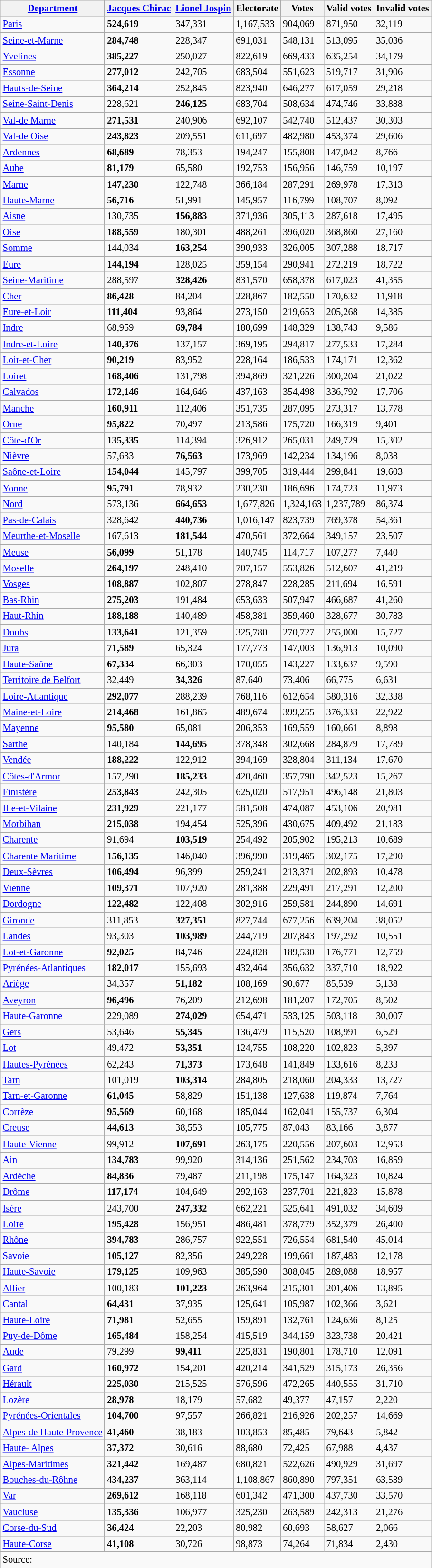<table class="wikitable sortable collapsible collapsed"  style="font-size:85%;">
<tr>
<th align=left><a href='#'>Department</a></th>
<th align=left><a href='#'>Jacques Chirac</a></th>
<th align=left><a href='#'>Lionel Jospin</a></th>
<th align=left>Electorate</th>
<th align=left>Votes</th>
<th align=left>Valid votes</th>
<th align=left>Invalid votes</th>
</tr>
<tr>
<td><a href='#'>Paris</a></td>
<td><strong>524,619</strong></td>
<td>347,331</td>
<td>1,167,533</td>
<td>904,069</td>
<td>871,950</td>
<td>32,119</td>
</tr>
<tr>
<td><a href='#'>Seine-et-Marne</a></td>
<td><strong>284,748</strong></td>
<td>228,347</td>
<td>691,031</td>
<td>548,131</td>
<td>513,095</td>
<td>35,036</td>
</tr>
<tr>
<td><a href='#'>Yvelines</a></td>
<td><strong>385,227</strong></td>
<td>250,027</td>
<td>822,619</td>
<td>669,433</td>
<td>635,254</td>
<td>34,179</td>
</tr>
<tr>
<td><a href='#'>Essonne</a></td>
<td><strong>277,012</strong></td>
<td>242,705</td>
<td>683,504</td>
<td>551,623</td>
<td>519,717</td>
<td>31,906</td>
</tr>
<tr>
<td><a href='#'>Hauts-de-Seine</a></td>
<td><strong>364,214</strong></td>
<td>252,845</td>
<td>823,940</td>
<td>646,277</td>
<td>617,059</td>
<td>29,218</td>
</tr>
<tr>
<td><a href='#'>Seine-Saint-Denis</a></td>
<td>228,621</td>
<td><strong>246,125</strong></td>
<td>683,704</td>
<td>508,634</td>
<td>474,746</td>
<td>33,888</td>
</tr>
<tr>
<td><a href='#'>Val-de Marne</a></td>
<td><strong>271,531</strong></td>
<td>240,906</td>
<td>692,107</td>
<td>542,740</td>
<td>512,437</td>
<td>30,303</td>
</tr>
<tr>
<td><a href='#'>Val-de Oise</a></td>
<td><strong>243,823</strong></td>
<td>209,551</td>
<td>611,697</td>
<td>482,980</td>
<td>453,374</td>
<td>29,606</td>
</tr>
<tr>
<td><a href='#'>Ardennes</a></td>
<td><strong>68,689</strong></td>
<td>78,353</td>
<td>194,247</td>
<td>155,808</td>
<td>147,042</td>
<td>8,766</td>
</tr>
<tr>
<td><a href='#'>Aube</a></td>
<td><strong>81,179</strong></td>
<td>65,580</td>
<td>192,753</td>
<td>156,956</td>
<td>146,759</td>
<td>10,197</td>
</tr>
<tr>
<td><a href='#'>Marne</a></td>
<td><strong>147,230</strong></td>
<td>122,748</td>
<td>366,184</td>
<td>287,291</td>
<td>269,978</td>
<td>17,313</td>
</tr>
<tr>
<td><a href='#'>Haute-Marne</a></td>
<td><strong>56,716</strong></td>
<td>51,991</td>
<td>145,957</td>
<td>116,799</td>
<td>108,707</td>
<td>8,092</td>
</tr>
<tr>
<td><a href='#'>Aisne</a></td>
<td>130,735</td>
<td><strong>156,883</strong></td>
<td>371,936</td>
<td>305,113</td>
<td>287,618</td>
<td>17,495</td>
</tr>
<tr>
<td><a href='#'>Oise</a></td>
<td><strong>188,559</strong></td>
<td>180,301</td>
<td>488,261</td>
<td>396,020</td>
<td>368,860</td>
<td>27,160</td>
</tr>
<tr>
<td><a href='#'>Somme</a></td>
<td>144,034</td>
<td><strong>163,254</strong></td>
<td>390,933</td>
<td>326,005</td>
<td>307,288</td>
<td>18,717</td>
</tr>
<tr>
<td><a href='#'>Eure</a></td>
<td><strong>144,194</strong></td>
<td>128,025</td>
<td>359,154</td>
<td>290,941</td>
<td>272,219</td>
<td>18,722</td>
</tr>
<tr>
<td><a href='#'>Seine-Maritime</a></td>
<td>288,597</td>
<td><strong>328,426</strong></td>
<td>831,570</td>
<td>658,378</td>
<td>617,023</td>
<td>41,355</td>
</tr>
<tr>
<td><a href='#'>Cher</a></td>
<td><strong>86,428</strong></td>
<td>84,204</td>
<td>228,867</td>
<td>182,550</td>
<td>170,632</td>
<td>11,918</td>
</tr>
<tr>
<td><a href='#'>Eure-et-Loir</a></td>
<td><strong>111,404</strong></td>
<td>93,864</td>
<td>273,150</td>
<td>219,653</td>
<td>205,268</td>
<td>14,385</td>
</tr>
<tr>
<td><a href='#'>Indre</a></td>
<td>68,959</td>
<td><strong>69,784</strong></td>
<td>180,699</td>
<td>148,329</td>
<td>138,743</td>
<td>9,586</td>
</tr>
<tr>
<td><a href='#'>Indre-et-Loire</a></td>
<td><strong>140,376</strong></td>
<td>137,157</td>
<td>369,195</td>
<td>294,817</td>
<td>277,533</td>
<td>17,284</td>
</tr>
<tr>
<td><a href='#'>Loir-et-Cher</a></td>
<td><strong>90,219</strong></td>
<td>83,952</td>
<td>228,164</td>
<td>186,533</td>
<td>174,171</td>
<td>12,362</td>
</tr>
<tr>
<td><a href='#'>Loiret</a></td>
<td><strong>168,406</strong></td>
<td>131,798</td>
<td>394,869</td>
<td>321,226</td>
<td>300,204</td>
<td>21,022</td>
</tr>
<tr>
<td><a href='#'>Calvados</a></td>
<td><strong>172,146</strong></td>
<td>164,646</td>
<td>437,163</td>
<td>354,498</td>
<td>336,792</td>
<td>17,706</td>
</tr>
<tr>
<td><a href='#'>Manche</a></td>
<td><strong>160,911</strong></td>
<td>112,406</td>
<td>351,735</td>
<td>287,095</td>
<td>273,317</td>
<td>13,778</td>
</tr>
<tr>
<td><a href='#'>Orne</a></td>
<td><strong>95,822</strong></td>
<td>70,497</td>
<td>213,586</td>
<td>175,720</td>
<td>166,319</td>
<td>9,401</td>
</tr>
<tr>
<td><a href='#'>Côte-d'Or</a></td>
<td><strong>135,335</strong></td>
<td>114,394</td>
<td>326,912</td>
<td>265,031</td>
<td>249,729</td>
<td>15,302</td>
</tr>
<tr>
<td><a href='#'>Nièvre</a></td>
<td>57,633</td>
<td><strong>76,563</strong></td>
<td>173,969</td>
<td>142,234</td>
<td>134,196</td>
<td>8,038</td>
</tr>
<tr>
<td><a href='#'>Saône-et-Loire</a></td>
<td><strong>154,044</strong></td>
<td>145,797</td>
<td>399,705</td>
<td>319,444</td>
<td>299,841</td>
<td>19,603</td>
</tr>
<tr>
<td><a href='#'>Yonne</a></td>
<td><strong>95,791</strong></td>
<td>78,932</td>
<td>230,230</td>
<td>186,696</td>
<td>174,723</td>
<td>11,973</td>
</tr>
<tr>
<td><a href='#'>Nord</a></td>
<td>573,136</td>
<td><strong>664,653</strong></td>
<td>1,677,826</td>
<td>1,324,163</td>
<td>1,237,789</td>
<td>86,374</td>
</tr>
<tr>
<td><a href='#'>Pas-de-Calais</a></td>
<td>328,642</td>
<td><strong>440,736</strong></td>
<td>1,016,147</td>
<td>823,739</td>
<td>769,378</td>
<td>54,361</td>
</tr>
<tr>
<td><a href='#'>Meurthe-et-Moselle</a></td>
<td>167,613</td>
<td><strong>181,544</strong></td>
<td>470,561</td>
<td>372,664</td>
<td>349,157</td>
<td>23,507</td>
</tr>
<tr>
<td><a href='#'>Meuse</a></td>
<td><strong>56,099</strong></td>
<td>51,178</td>
<td>140,745</td>
<td>114,717</td>
<td>107,277</td>
<td>7,440</td>
</tr>
<tr>
<td><a href='#'>Moselle</a></td>
<td><strong>264,197</strong></td>
<td>248,410</td>
<td>707,157</td>
<td>553,826</td>
<td>512,607</td>
<td>41,219</td>
</tr>
<tr>
<td><a href='#'>Vosges</a></td>
<td><strong>108,887</strong></td>
<td>102,807</td>
<td>278,847</td>
<td>228,285</td>
<td>211,694</td>
<td>16,591</td>
</tr>
<tr>
<td><a href='#'>Bas-Rhin</a></td>
<td><strong>275,203</strong></td>
<td>191,484</td>
<td>653,633</td>
<td>507,947</td>
<td>466,687</td>
<td>41,260</td>
</tr>
<tr>
<td><a href='#'>Haut-Rhin</a></td>
<td><strong>188,188</strong></td>
<td>140,489</td>
<td>458,381</td>
<td>359,460</td>
<td>328,677</td>
<td>30,783</td>
</tr>
<tr>
<td><a href='#'>Doubs</a></td>
<td><strong>133,641</strong></td>
<td>121,359</td>
<td>325,780</td>
<td>270,727</td>
<td>255,000</td>
<td>15,727</td>
</tr>
<tr>
<td><a href='#'>Jura</a></td>
<td><strong>71,589</strong></td>
<td>65,324</td>
<td>177,773</td>
<td>147,003</td>
<td>136,913</td>
<td>10,090</td>
</tr>
<tr>
<td><a href='#'>Haute-Saône</a></td>
<td><strong>67,334</strong></td>
<td>66,303</td>
<td>170,055</td>
<td>143,227</td>
<td>133,637</td>
<td>9,590</td>
</tr>
<tr>
<td><a href='#'>Territoire de Belfort</a></td>
<td>32,449</td>
<td><strong>34,326</strong></td>
<td>87,640</td>
<td>73,406</td>
<td>66,775</td>
<td>6,631</td>
</tr>
<tr>
<td><a href='#'>Loire-Atlantique</a></td>
<td><strong>292,077</strong></td>
<td>288,239</td>
<td>768,116</td>
<td>612,654</td>
<td>580,316</td>
<td>32,338</td>
</tr>
<tr>
<td><a href='#'>Maine-et-Loire</a></td>
<td><strong>214,468</strong></td>
<td>161,865</td>
<td>489,674</td>
<td>399,255</td>
<td>376,333</td>
<td>22,922</td>
</tr>
<tr>
<td><a href='#'>Mayenne</a></td>
<td><strong>95,580</strong></td>
<td>65,081</td>
<td>206,353</td>
<td>169,559</td>
<td>160,661</td>
<td>8,898</td>
</tr>
<tr>
<td><a href='#'>Sarthe</a></td>
<td>140,184</td>
<td><strong>144,695</strong></td>
<td>378,348</td>
<td>302,668</td>
<td>284,879</td>
<td>17,789</td>
</tr>
<tr>
<td><a href='#'>Vendée</a></td>
<td><strong>188,222</strong></td>
<td>122,912</td>
<td>394,169</td>
<td>328,804</td>
<td>311,134</td>
<td>17,670</td>
</tr>
<tr>
<td><a href='#'>Côtes-d'Armor</a></td>
<td>157,290</td>
<td><strong>185,233</strong></td>
<td>420,460</td>
<td>357,790</td>
<td>342,523</td>
<td>15,267</td>
</tr>
<tr>
<td><a href='#'>Finistère</a></td>
<td><strong>253,843</strong></td>
<td>242,305</td>
<td>625,020</td>
<td>517,951</td>
<td>496,148</td>
<td>21,803</td>
</tr>
<tr>
<td><a href='#'>Ille-et-Vilaine</a></td>
<td><strong>231,929</strong></td>
<td>221,177</td>
<td>581,508</td>
<td>474,087</td>
<td>453,106</td>
<td>20,981</td>
</tr>
<tr>
<td><a href='#'>Morbihan</a></td>
<td><strong>215,038</strong></td>
<td>194,454</td>
<td>525,396</td>
<td>430,675</td>
<td>409,492</td>
<td>21,183</td>
</tr>
<tr>
<td><a href='#'>Charente</a></td>
<td>91,694</td>
<td><strong>103,519</strong></td>
<td>254,492</td>
<td>205,902</td>
<td>195,213</td>
<td>10,689</td>
</tr>
<tr>
<td><a href='#'>Charente Maritime</a></td>
<td><strong>156,135</strong></td>
<td>146,040</td>
<td>396,990</td>
<td>319,465</td>
<td>302,175</td>
<td>17,290</td>
</tr>
<tr>
<td><a href='#'>Deux-Sèvres</a></td>
<td><strong>106,494</strong></td>
<td>96,399</td>
<td>259,241</td>
<td>213,371</td>
<td>202,893</td>
<td>10,478</td>
</tr>
<tr>
<td><a href='#'>Vienne</a></td>
<td><strong>109,371</strong></td>
<td>107,920</td>
<td>281,388</td>
<td>229,491</td>
<td>217,291</td>
<td>12,200</td>
</tr>
<tr>
<td><a href='#'>Dordogne</a></td>
<td><strong>122,482</strong></td>
<td>122,408</td>
<td>302,916</td>
<td>259,581</td>
<td>244,890</td>
<td>14,691</td>
</tr>
<tr>
<td><a href='#'>Gironde</a></td>
<td>311,853</td>
<td><strong>327,351</strong></td>
<td>827,744</td>
<td>677,256</td>
<td>639,204</td>
<td>38,052</td>
</tr>
<tr>
<td><a href='#'>Landes</a></td>
<td>93,303</td>
<td><strong>103,989</strong></td>
<td>244,719</td>
<td>207,843</td>
<td>197,292</td>
<td>10,551</td>
</tr>
<tr>
<td><a href='#'>Lot-et-Garonne</a></td>
<td><strong>92,025</strong></td>
<td>84,746</td>
<td>224,828</td>
<td>189,530</td>
<td>176,771</td>
<td>12,759</td>
</tr>
<tr>
<td><a href='#'>Pyrénées-Atlantiques</a></td>
<td><strong>182,017</strong></td>
<td>155,693</td>
<td>432,464</td>
<td>356,632</td>
<td>337,710</td>
<td>18,922</td>
</tr>
<tr>
<td><a href='#'>Ariège</a></td>
<td>34,357</td>
<td><strong>51,182</strong></td>
<td>108,169</td>
<td>90,677</td>
<td>85,539</td>
<td>5,138</td>
</tr>
<tr>
<td><a href='#'>Aveyron</a></td>
<td><strong>96,496</strong></td>
<td>76,209</td>
<td>212,698</td>
<td>181,207</td>
<td>172,705</td>
<td>8,502</td>
</tr>
<tr>
<td><a href='#'>Haute-Garonne</a></td>
<td>229,089</td>
<td><strong>274,029</strong></td>
<td>654,471</td>
<td>533,125</td>
<td>503,118</td>
<td>30,007</td>
</tr>
<tr>
<td><a href='#'>Gers</a></td>
<td>53,646</td>
<td><strong>55,345</strong></td>
<td>136,479</td>
<td>115,520</td>
<td>108,991</td>
<td>6,529</td>
</tr>
<tr>
<td><a href='#'>Lot</a></td>
<td>49,472</td>
<td><strong>53,351</strong></td>
<td>124,755</td>
<td>108,220</td>
<td>102,823</td>
<td>5,397</td>
</tr>
<tr>
<td><a href='#'>Hautes-Pyrénées</a></td>
<td>62,243</td>
<td><strong>71,373</strong></td>
<td>173,648</td>
<td>141,849</td>
<td>133,616</td>
<td>8,233</td>
</tr>
<tr>
<td><a href='#'>Tarn</a></td>
<td>101,019</td>
<td><strong>103,314</strong></td>
<td>284,805</td>
<td>218,060</td>
<td>204,333</td>
<td>13,727</td>
</tr>
<tr>
<td><a href='#'>Tarn-et-Garonne</a></td>
<td><strong>61,045</strong></td>
<td>58,829</td>
<td>151,138</td>
<td>127,638</td>
<td>119,874</td>
<td>7,764</td>
</tr>
<tr>
<td><a href='#'>Corrèze</a></td>
<td><strong>95,569</strong></td>
<td>60,168</td>
<td>185,044</td>
<td>162,041</td>
<td>155,737</td>
<td>6,304</td>
</tr>
<tr>
<td><a href='#'>Creuse</a></td>
<td><strong>44,613</strong></td>
<td>38,553</td>
<td>105,775</td>
<td>87,043</td>
<td>83,166</td>
<td>3,877</td>
</tr>
<tr>
<td><a href='#'>Haute-Vienne</a></td>
<td>99,912</td>
<td><strong>107,691</strong></td>
<td>263,175</td>
<td>220,556</td>
<td>207,603</td>
<td>12,953</td>
</tr>
<tr>
<td><a href='#'>Ain</a></td>
<td><strong>134,783</strong></td>
<td>99,920</td>
<td>314,136</td>
<td>251,562</td>
<td>234,703</td>
<td>16,859</td>
</tr>
<tr>
<td><a href='#'>Ardèche</a></td>
<td><strong>84,836</strong></td>
<td>79,487</td>
<td>211,198</td>
<td>175,147</td>
<td>164,323</td>
<td>10,824</td>
</tr>
<tr>
<td><a href='#'>Drôme</a></td>
<td><strong>117,174</strong></td>
<td>104,649</td>
<td>292,163</td>
<td>237,701</td>
<td>221,823</td>
<td>15,878</td>
</tr>
<tr>
<td><a href='#'>Isère</a></td>
<td>243,700</td>
<td><strong>247,332</strong></td>
<td>662,221</td>
<td>525,641</td>
<td>491,032</td>
<td>34,609</td>
</tr>
<tr>
<td><a href='#'>Loire</a></td>
<td><strong>195,428</strong></td>
<td>156,951</td>
<td>486,481</td>
<td>378,779</td>
<td>352,379</td>
<td>26,400</td>
</tr>
<tr>
<td><a href='#'>Rhône</a></td>
<td><strong>394,783</strong></td>
<td>286,757</td>
<td>922,551</td>
<td>726,554</td>
<td>681,540</td>
<td>45,014</td>
</tr>
<tr>
<td><a href='#'>Savoie</a></td>
<td><strong>105,127</strong></td>
<td>82,356</td>
<td>249,228</td>
<td>199,661</td>
<td>187,483</td>
<td>12,178</td>
</tr>
<tr>
<td><a href='#'>Haute-Savoie</a></td>
<td><strong>179,125</strong></td>
<td>109,963</td>
<td>385,590</td>
<td>308,045</td>
<td>289,088</td>
<td>18,957</td>
</tr>
<tr>
<td><a href='#'>Allier</a></td>
<td>100,183</td>
<td><strong>101,223</strong></td>
<td>263,964</td>
<td>215,301</td>
<td>201,406</td>
<td>13,895</td>
</tr>
<tr>
<td><a href='#'>Cantal</a></td>
<td><strong>64,431</strong></td>
<td>37,935</td>
<td>125,641</td>
<td>105,987</td>
<td>102,366</td>
<td>3,621</td>
</tr>
<tr>
<td><a href='#'>Haute-Loire</a></td>
<td><strong>71,981</strong></td>
<td>52,655</td>
<td>159,891</td>
<td>132,761</td>
<td>124,636</td>
<td>8,125</td>
</tr>
<tr>
<td><a href='#'>Puy-de-Dôme</a></td>
<td><strong>165,484</strong></td>
<td>158,254</td>
<td>415,519</td>
<td>344,159</td>
<td>323,738</td>
<td>20,421</td>
</tr>
<tr>
<td><a href='#'>Aude</a></td>
<td>79,299</td>
<td><strong>99,411</strong></td>
<td>225,831</td>
<td>190,801</td>
<td>178,710</td>
<td>12,091</td>
</tr>
<tr>
<td><a href='#'>Gard</a></td>
<td><strong>160,972</strong></td>
<td>154,201</td>
<td>420,214</td>
<td>341,529</td>
<td>315,173</td>
<td>26,356</td>
</tr>
<tr>
<td><a href='#'>Hérault</a></td>
<td><strong>225,030</strong></td>
<td>215,525</td>
<td>576,596</td>
<td>472,265</td>
<td>440,555</td>
<td>31,710</td>
</tr>
<tr>
<td><a href='#'>Lozère</a></td>
<td><strong>28,978</strong></td>
<td>18,179</td>
<td>57,682</td>
<td>49,377</td>
<td>47,157</td>
<td>2,220</td>
</tr>
<tr>
<td><a href='#'>Pyrénées-Orientales</a></td>
<td><strong>104,700</strong></td>
<td>97,557</td>
<td>266,821</td>
<td>216,926</td>
<td>202,257</td>
<td>14,669</td>
</tr>
<tr>
<td><a href='#'>Alpes-de Haute-Provence</a></td>
<td><strong>41,460</strong></td>
<td>38,183</td>
<td>103,853</td>
<td>85,485</td>
<td>79,643</td>
<td>5,842</td>
</tr>
<tr>
<td><a href='#'>Haute- Alpes</a></td>
<td><strong>37,372</strong></td>
<td>30,616</td>
<td>88,680</td>
<td>72,425</td>
<td>67,988</td>
<td>4,437</td>
</tr>
<tr>
<td><a href='#'>Alpes-Maritimes</a></td>
<td><strong>321,442</strong></td>
<td>169,487</td>
<td>680,821</td>
<td>522,626</td>
<td>490,929</td>
<td>31,697</td>
</tr>
<tr>
<td><a href='#'>Bouches-du-Rôhne</a></td>
<td><strong>434,237</strong></td>
<td>363,114</td>
<td>1,108,867</td>
<td>860,890</td>
<td>797,351</td>
<td>63,539</td>
</tr>
<tr>
<td><a href='#'>Var</a></td>
<td><strong>269,612</strong></td>
<td>168,118</td>
<td>601,342</td>
<td>471,300</td>
<td>437,730</td>
<td>33,570</td>
</tr>
<tr>
<td><a href='#'>Vaucluse</a></td>
<td><strong>135,336</strong></td>
<td>106,977</td>
<td>325,230</td>
<td>263,589</td>
<td>242,313</td>
<td>21,276</td>
</tr>
<tr>
<td><a href='#'>Corse-du-Sud</a></td>
<td><strong>36,424</strong></td>
<td>22,203</td>
<td>80,982</td>
<td>60,693</td>
<td>58,627</td>
<td>2,066</td>
</tr>
<tr>
<td><a href='#'>Haute-Corse</a></td>
<td><strong>41,108</strong></td>
<td>30,726</td>
<td>98,873</td>
<td>74,264</td>
<td>71,834</td>
<td>2,430</td>
</tr>
<tr>
<td colspan=14 style="text-align:left;">Source:   </td>
</tr>
</table>
